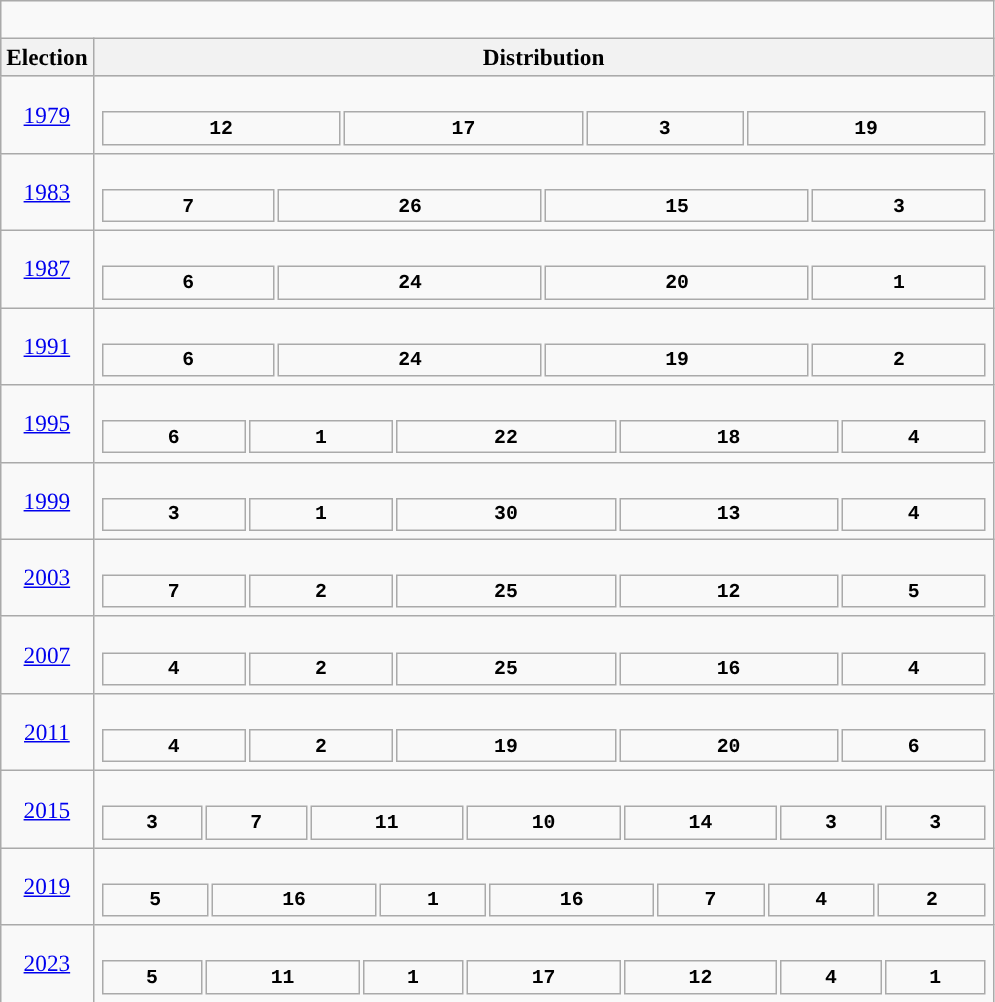<table class="wikitable" style="font-size:97%;">
<tr>
<td colspan="4"><br>



















</td>
</tr>
<tr bgcolor="#CCCCCC">
<th>Election</th>
<th>Distribution</th>
</tr>
<tr>
<td align=center><a href='#'>1979</a></td>
<td><br><table style="width:45em; font-size:85%; text-align:center; font-family:Courier New;">
<tr style="font-weight:bold">
<td style="background:">12</td>
<td style="background:">17</td>
<td style="background:">3</td>
<td style="background:">19</td>
</tr>
</table>
</td>
</tr>
<tr>
<td align=center><a href='#'>1983</a></td>
<td><br><table style="width:45em; font-size:85%; text-align:center; font-family:Courier New;">
<tr style="font-weight:bold">
<td style="background:">7</td>
<td style="background:">26</td>
<td style="background:">15</td>
<td style="background:">3</td>
</tr>
</table>
</td>
</tr>
<tr>
<td align=center><a href='#'>1987</a></td>
<td><br><table style="width:45em; font-size:85%; text-align:center; font-family:Courier New;">
<tr style="font-weight:bold">
<td style="background:">6</td>
<td style="background:">24</td>
<td style="background:">20</td>
<td style="background:">1</td>
</tr>
</table>
</td>
</tr>
<tr>
<td align=center><a href='#'>1991</a></td>
<td><br><table style="width:45em; font-size:85%; text-align:center; font-family:Courier New;">
<tr style="font-weight:bold">
<td style="background:">6</td>
<td style="background:">24</td>
<td style="background:">19</td>
<td style="background:">2</td>
</tr>
</table>
</td>
</tr>
<tr>
<td align=center><a href='#'>1995</a></td>
<td><br><table style="width:45em; font-size:85%; text-align:center; font-family:Courier New;">
<tr style="font-weight:bold">
<td style="background:">6</td>
<td style="background:">1</td>
<td style="background:">22</td>
<td style="background:">18</td>
<td style="background:">4</td>
</tr>
</table>
</td>
</tr>
<tr>
<td align=center><a href='#'>1999</a></td>
<td><br><table style="width:45em; font-size:85%; text-align:center; font-family:Courier New;">
<tr style="font-weight:bold">
<td style="background:">3</td>
<td style="background:">1</td>
<td style="background:">30</td>
<td style="background:">13</td>
<td style="background:">4</td>
</tr>
</table>
</td>
</tr>
<tr>
<td align=center><a href='#'>2003</a></td>
<td><br><table style="width:45em; font-size:85%; text-align:center; font-family:Courier New;">
<tr style="font-weight:bold">
<td style="background:">7</td>
<td style="background:">2</td>
<td style="background:">25</td>
<td style="background:">12</td>
<td style="background:">5</td>
</tr>
</table>
</td>
</tr>
<tr>
<td align=center><a href='#'>2007</a></td>
<td><br><table style="width:45em; font-size:85%; text-align:center; font-family:Courier New;">
<tr style="font-weight:bold">
<td style="background:">4</td>
<td style="background:">2</td>
<td style="background:">25</td>
<td style="background:">16</td>
<td style="background:">4</td>
</tr>
</table>
</td>
</tr>
<tr>
<td align=center><a href='#'>2011</a></td>
<td><br><table style="width:45em; font-size:85%; text-align:center; font-family:Courier New;">
<tr style="font-weight:bold">
<td style="background:">4</td>
<td style="background:">2</td>
<td style="background:">19</td>
<td style="background:">20</td>
<td style="background:">6</td>
</tr>
</table>
</td>
</tr>
<tr>
<td align=center><a href='#'>2015</a></td>
<td><br><table style="width:45em; font-size:85%; text-align:center; font-family:Courier New;">
<tr style="font-weight:bold">
<td style="background:">3</td>
<td style="background:">7</td>
<td style="background:">11</td>
<td style="background:">10</td>
<td style="background:">14</td>
<td style="background:">3</td>
<td style="background:">3</td>
</tr>
</table>
</td>
</tr>
<tr>
<td align=center><a href='#'>2019</a></td>
<td><br><table style="width:45em; font-size:85%; text-align:center; font-family:Courier New;">
<tr style="font-weight:bold">
<td style="background:">5</td>
<td style="background:">16</td>
<td style="background:">1</td>
<td style="background:">16</td>
<td style="background:">7</td>
<td style="background:">4</td>
<td style="background:">2</td>
</tr>
</table>
</td>
</tr>
<tr>
<td align=center><a href='#'>2023</a></td>
<td><br><table style="width:45em; font-size:85%; text-align:center; font-family:Courier New;">
<tr style="font-weight:bold">
<td style="background:">5</td>
<td style="background:">11</td>
<td style="background:">1</td>
<td style="background:">17</td>
<td style="background:">12</td>
<td style="background:">4</td>
<td style="background:">1</td>
</tr>
</table>
</td>
</tr>
</table>
